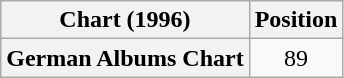<table class="wikitable plainrowheaders" style="text-align:center;">
<tr>
<th scope="col">Chart (1996)</th>
<th scope="col">Position</th>
</tr>
<tr>
<th scope="row">German Albums Chart</th>
<td align="center">89</td>
</tr>
</table>
